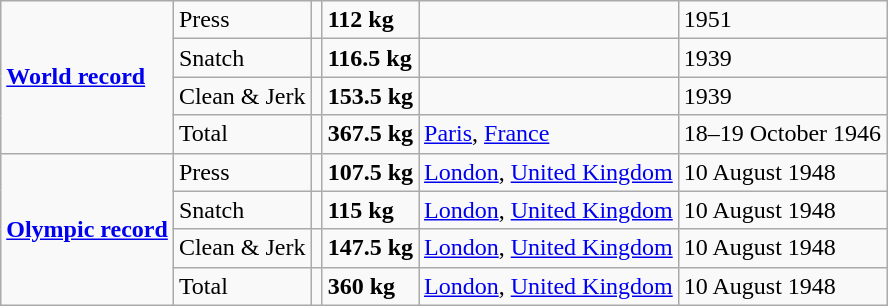<table class="wikitable">
<tr>
<td rowspan=4><strong><a href='#'>World record</a></strong></td>
<td>Press</td>
<td></td>
<td><strong>112 kg</strong></td>
<td></td>
<td>1951</td>
</tr>
<tr>
<td>Snatch</td>
<td></td>
<td><strong>116.5 kg</strong></td>
<td></td>
<td>1939</td>
</tr>
<tr>
<td>Clean & Jerk</td>
<td></td>
<td><strong>153.5 kg</strong></td>
<td></td>
<td>1939</td>
</tr>
<tr>
<td>Total</td>
<td></td>
<td><strong>367.5 kg</strong></td>
<td><a href='#'>Paris</a>, <a href='#'>France</a></td>
<td>18–19 October 1946</td>
</tr>
<tr>
<td rowspan=4><strong><a href='#'>Olympic record</a></strong></td>
<td>Press</td>
<td></td>
<td><strong>107.5 kg</strong></td>
<td><a href='#'>London</a>, <a href='#'>United Kingdom</a></td>
<td>10 August 1948</td>
</tr>
<tr>
<td>Snatch</td>
<td></td>
<td><strong>115 kg</strong></td>
<td><a href='#'>London</a>, <a href='#'>United Kingdom</a></td>
<td>10 August 1948</td>
</tr>
<tr>
<td>Clean & Jerk</td>
<td></td>
<td><strong>147.5 kg</strong></td>
<td><a href='#'>London</a>, <a href='#'>United Kingdom</a></td>
<td>10 August 1948</td>
</tr>
<tr>
<td>Total</td>
<td></td>
<td><strong>360 kg</strong></td>
<td><a href='#'>London</a>, <a href='#'>United Kingdom</a></td>
<td>10 August 1948</td>
</tr>
</table>
